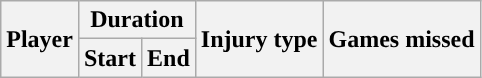<table class="wikitable sortable collapsible collapsed" style="text-align:center;">
<tr>
<th rowspan="2">Player</th>
<th colspan="2">Duration</th>
<th rowspan="2">Injury type</th>
<th rowspan="2">Games missed</th>
</tr>
<tr>
<th>Start</th>
<th>End<br></th>
</tr>
</table>
